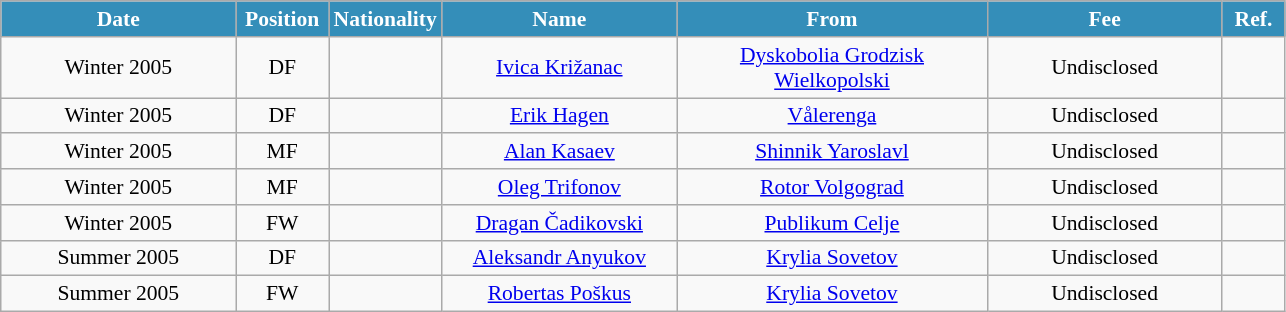<table class="wikitable"  style="text-align:center; font-size:90%; ">
<tr>
<th style="background:#348EB9; color:white; width:150px;">Date</th>
<th style="background:#348EB9; color:white; width:55px;">Position</th>
<th style="background:#348EB9; color:white; width:55px;">Nationality</th>
<th style="background:#348EB9; color:white; width:150px;">Name</th>
<th style="background:#348EB9; color:white; width:200px;">From</th>
<th style="background:#348EB9; color:white; width:150px;">Fee</th>
<th style="background:#348EB9; color:white; width:35px;">Ref.</th>
</tr>
<tr>
<td>Winter 2005</td>
<td>DF</td>
<td></td>
<td><a href='#'>Ivica Križanac</a></td>
<td><a href='#'>Dyskobolia Grodzisk Wielkopolski</a></td>
<td>Undisclosed</td>
<td></td>
</tr>
<tr>
<td>Winter 2005</td>
<td>DF</td>
<td></td>
<td><a href='#'>Erik Hagen</a></td>
<td><a href='#'>Vålerenga</a></td>
<td>Undisclosed</td>
<td></td>
</tr>
<tr>
<td>Winter 2005</td>
<td>MF</td>
<td></td>
<td><a href='#'>Alan Kasaev</a></td>
<td><a href='#'>Shinnik Yaroslavl</a></td>
<td>Undisclosed</td>
<td></td>
</tr>
<tr>
<td>Winter 2005</td>
<td>MF</td>
<td></td>
<td><a href='#'>Oleg Trifonov</a></td>
<td><a href='#'>Rotor Volgograd</a></td>
<td>Undisclosed</td>
<td></td>
</tr>
<tr>
<td>Winter 2005</td>
<td>FW</td>
<td></td>
<td><a href='#'>Dragan Čadikovski</a></td>
<td><a href='#'>Publikum Celje</a></td>
<td>Undisclosed</td>
<td></td>
</tr>
<tr>
<td>Summer 2005</td>
<td>DF</td>
<td></td>
<td><a href='#'>Aleksandr Anyukov</a></td>
<td><a href='#'>Krylia Sovetov</a></td>
<td>Undisclosed</td>
<td></td>
</tr>
<tr>
<td>Summer 2005</td>
<td>FW</td>
<td></td>
<td><a href='#'>Robertas Poškus</a></td>
<td><a href='#'>Krylia Sovetov</a></td>
<td>Undisclosed</td>
<td></td>
</tr>
</table>
